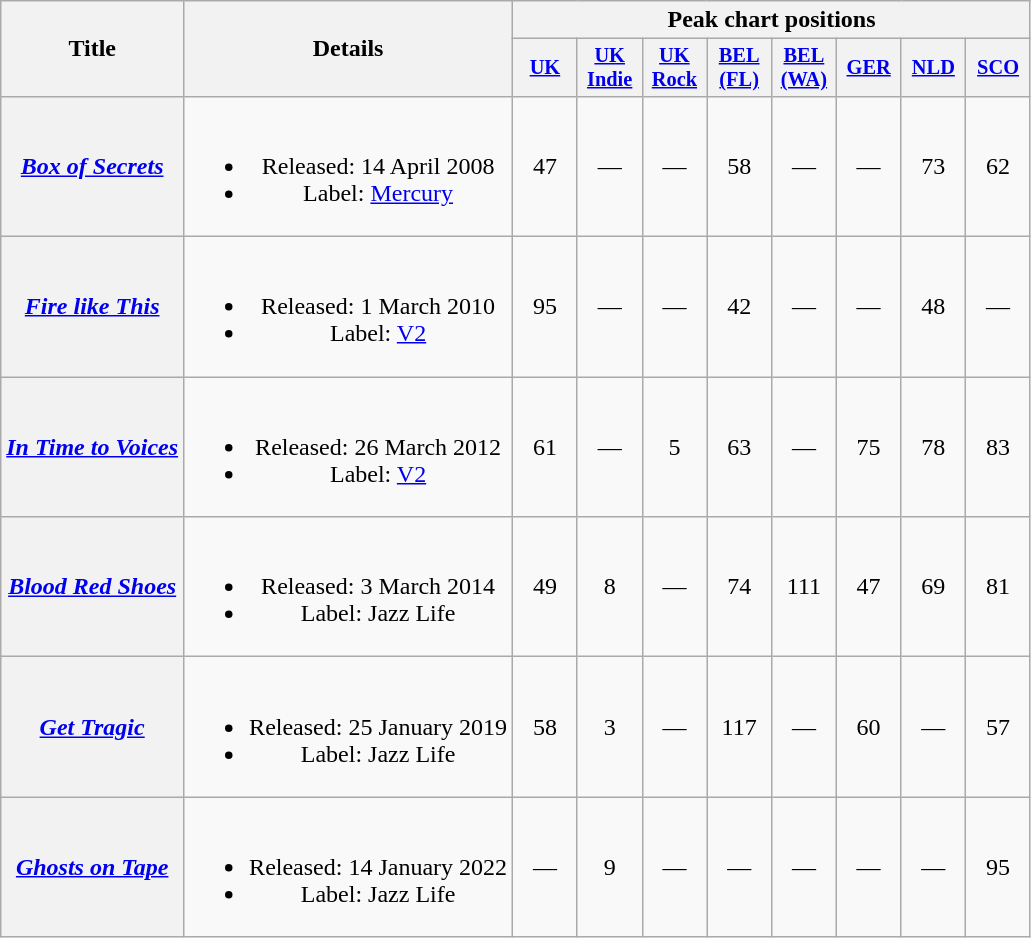<table class="wikitable plainrowheaders" style="text-align:center;">
<tr>
<th scope="col" rowspan="2">Title</th>
<th scope="col" rowspan="2">Details</th>
<th scope="col" colspan="8">Peak chart positions</th>
</tr>
<tr>
<th scope="col" style="width:2.7em;font-size:85%;"><a href='#'>UK</a><br></th>
<th scope="col" style="width:2.7em;font-size:85%;"><a href='#'>UK<br>Indie</a><br></th>
<th scope="col" style="width:2.7em;font-size:85%;"><a href='#'>UK<br>Rock</a><br></th>
<th scope="col" style="width:2.7em;font-size:85%;"><a href='#'>BEL<br>(FL)</a><br></th>
<th scope="col" style="width:2.7em;font-size:85%;"><a href='#'>BEL<br>(WA)</a><br></th>
<th scope="col" style="width:2.7em;font-size:85%;"><a href='#'>GER</a><br></th>
<th scope="col" style="width:2.7em;font-size:85%;"><a href='#'>NLD</a><br></th>
<th scope="col" style="width:2.7em;font-size:85%;"><a href='#'>SCO</a><br></th>
</tr>
<tr>
<th scope="row"><em><a href='#'>Box of Secrets</a></em></th>
<td><br><ul><li>Released: 14 April 2008</li><li>Label: <a href='#'>Mercury</a></li></ul></td>
<td>47</td>
<td>—</td>
<td>—</td>
<td>58</td>
<td>—</td>
<td>—</td>
<td>73</td>
<td>62</td>
</tr>
<tr>
<th scope="row"><em><a href='#'>Fire like This</a></em></th>
<td><br><ul><li>Released: 1 March 2010</li><li>Label: <a href='#'>V2</a></li></ul></td>
<td>95</td>
<td>—</td>
<td>—</td>
<td>42</td>
<td>—</td>
<td>—</td>
<td>48</td>
<td>—</td>
</tr>
<tr>
<th scope="row"><em><a href='#'>In Time to Voices</a></em></th>
<td><br><ul><li>Released: 26 March 2012</li><li>Label: <a href='#'>V2</a></li></ul></td>
<td>61</td>
<td>—</td>
<td>5</td>
<td>63</td>
<td>—</td>
<td>75</td>
<td>78</td>
<td>83</td>
</tr>
<tr>
<th scope="row"><em><a href='#'>Blood Red Shoes</a></em></th>
<td><br><ul><li>Released: 3 March 2014</li><li>Label: Jazz Life</li></ul></td>
<td>49</td>
<td>8</td>
<td>—</td>
<td>74</td>
<td>111</td>
<td>47</td>
<td>69</td>
<td>81</td>
</tr>
<tr>
<th scope="row"><em><a href='#'>Get Tragic</a></em></th>
<td><br><ul><li>Released: 25 January 2019</li><li>Label: Jazz Life</li></ul></td>
<td>58</td>
<td>3</td>
<td>—</td>
<td>117</td>
<td>—</td>
<td>60</td>
<td>—</td>
<td>57</td>
</tr>
<tr>
<th scope="row"><em><a href='#'>Ghosts on Tape</a></em></th>
<td><br><ul><li>Released: 14 January 2022</li><li>Label: Jazz Life</li></ul></td>
<td>—</td>
<td>9</td>
<td>—</td>
<td>—</td>
<td>—</td>
<td>—</td>
<td>—</td>
<td>95</td>
</tr>
</table>
